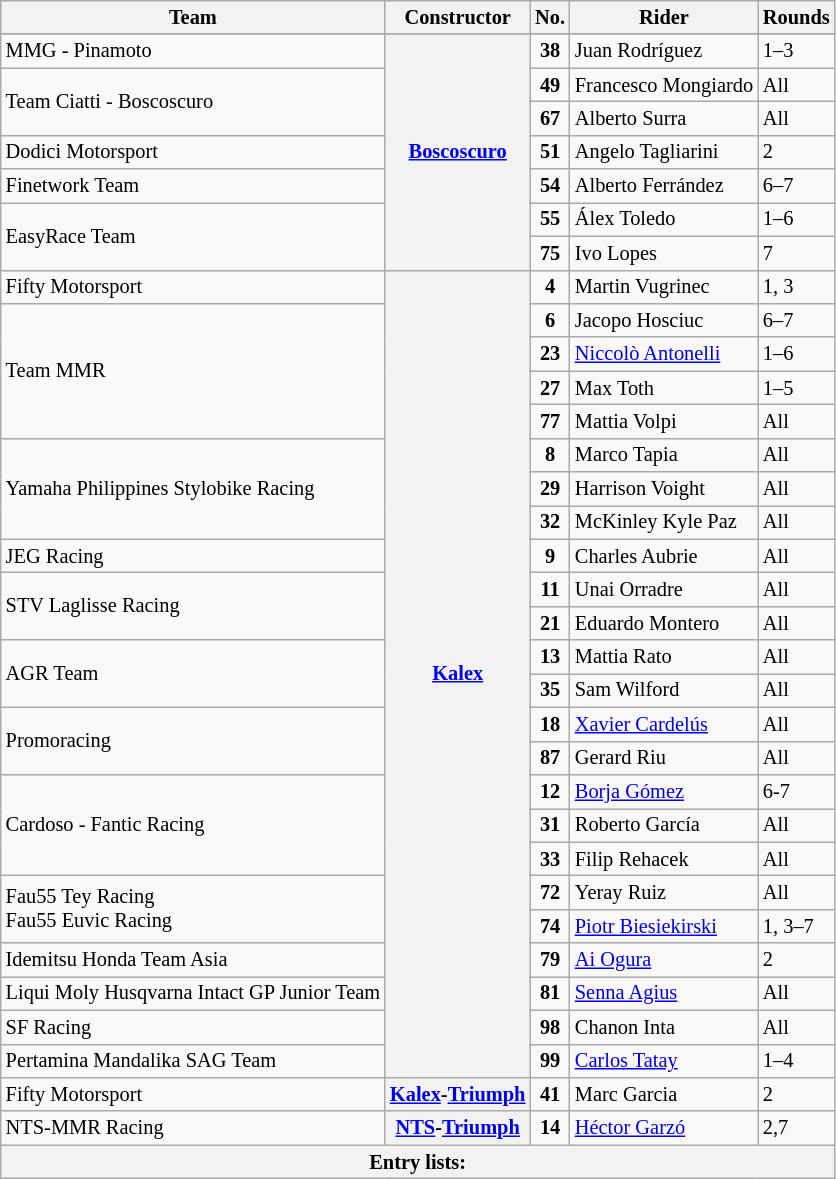<table class="wikitable" style="font-size:85%;">
<tr>
<th>Team</th>
<th>Constructor</th>
<th>No.</th>
<th>Rider</th>
<th>Rounds</th>
</tr>
<tr>
</tr>
<tr>
</tr>
<tr>
<td> MMG - Pinamoto</td>
<th rowspan=7><a href='#'>Boscoscuro</a></th>
<td style=text-align:center;"><strong>38</strong></td>
<td> Juan Rodríguez</td>
<td>1–3</td>
</tr>
<tr>
<td rowspan=2> Team Ciatti - Boscoscuro</td>
<td style=text-align:center;"><strong>49</strong></td>
<td> Francesco Mongiardo</td>
<td>All</td>
</tr>
<tr>
<td style=text-align:center;"><strong>67</strong></td>
<td> Alberto Surra</td>
<td>All</td>
</tr>
<tr>
<td> Dodici Motorsport</td>
<td style=text-align:center;"><strong>51</strong></td>
<td> Angelo Tagliarini</td>
<td>2</td>
</tr>
<tr>
<td> Finetwork Team</td>
<td style=text-align:center;"><strong>54</strong></td>
<td> Alberto Ferrández</td>
<td>6–7</td>
</tr>
<tr>
<td rowspan=2> EasyRace Team</td>
<td style=text-align:center;"><strong>55</strong></td>
<td> Álex Toledo</td>
<td>1–6</td>
</tr>
<tr>
<td style=text-align:center;"><strong>75</strong></td>
<td> Ivo Lopes</td>
<td>7</td>
</tr>
<tr>
<td> Fifty Motorsport</td>
<th rowspan=24><a href='#'>Kalex</a></th>
<td style=text-align:center;"><strong>4</strong></td>
<td> Martin Vugrinec</td>
<td>1, 3</td>
</tr>
<tr>
<td rowspan=4> Team MMR</td>
<td style=text-align:center;"><strong>6</strong></td>
<td> Jacopo Hosciuc</td>
<td>6–7</td>
</tr>
<tr>
<td style=text-align:center;"><strong>23</strong></td>
<td> <a href='#'>Niccolò Antonelli</a></td>
<td>1–6</td>
</tr>
<tr>
<td style=text-align:center;"><strong>27</strong></td>
<td> Max Toth</td>
<td>1–5</td>
</tr>
<tr>
<td style=text-align:center;"><strong>77</strong></td>
<td> Mattia Volpi</td>
<td>All</td>
</tr>
<tr>
<td rowspan=3> Yamaha Philippines Stylobike Racing</td>
<td style=text-align:center;"><strong>8</strong></td>
<td> Marco Tapia</td>
<td>All</td>
</tr>
<tr>
<td style=text-align:center;"><strong>29</strong></td>
<td> Harrison Voight</td>
<td>All</td>
</tr>
<tr>
<td style=text-align:center;"><strong>32</strong></td>
<td> McKinley Kyle Paz</td>
<td>All</td>
</tr>
<tr>
<td> JEG Racing</td>
<td style=text-align:center;"><strong>9</strong></td>
<td> Charles Aubrie</td>
<td>All</td>
</tr>
<tr>
<td rowspan=2> STV Laglisse Racing</td>
<td style=text-align:center;"><strong>11</strong></td>
<td> Unai Orradre</td>
<td>All</td>
</tr>
<tr>
<td style=text-align:center;"><strong>21</strong></td>
<td> Eduardo Montero</td>
<td>All</td>
</tr>
<tr>
<td rowspan=2> AGR Team</td>
<td style=text-align:center;"><strong>13</strong></td>
<td> Mattia Rato</td>
<td>All</td>
</tr>
<tr>
<td style=text-align:center;"><strong>35</strong></td>
<td> Sam Wilford</td>
<td>All</td>
</tr>
<tr>
<td rowspan=2> Promoracing</td>
<td style=text-align:center;"><strong>18</strong></td>
<td> <a href='#'>Xavier Cardelús</a></td>
<td>All</td>
</tr>
<tr>
<td style=text-align:center;"><strong>87</strong></td>
<td> Gerard Riu</td>
<td>All</td>
</tr>
<tr>
<td rowspan=3> Cardoso - Fantic Racing</td>
<td style=text-align:center;"><strong>12</strong></td>
<td> <a href='#'>Borja Gómez</a></td>
<td>6-7</td>
</tr>
<tr>
<td style=text-align:center;"><strong>31</strong></td>
<td> Roberto García</td>
<td>All</td>
</tr>
<tr>
<td style=text-align:center;"><strong>33</strong></td>
<td> Filip Rehacek</td>
<td>All</td>
</tr>
<tr>
<td rowspan=2> Fau55 Tey Racing <br>  Fau55 Euvic Racing</td>
<td style=text-align:center;"><strong>72</strong></td>
<td> Yeray Ruiz</td>
<td>All</td>
</tr>
<tr>
<td style=text-align:center;"><strong>74</strong></td>
<td> <a href='#'>Piotr Biesiekirski</a></td>
<td>1, 3–7</td>
</tr>
<tr>
<td> Idemitsu Honda Team Asia</td>
<td style=text-align:center;"><strong>79</strong></td>
<td> <a href='#'>Ai Ogura</a></td>
<td>2</td>
</tr>
<tr>
<td> Liqui Moly Husqvarna Intact GP Junior Team</td>
<td style=text-align:center;"><strong>81</strong></td>
<td> <a href='#'>Senna Agius</a></td>
<td>All</td>
</tr>
<tr>
<td> SF Racing</td>
<td style=text-align:center;"><strong>98</strong></td>
<td> Chanon Inta</td>
<td>All</td>
</tr>
<tr>
<td> Pertamina Mandalika SAG Team</td>
<td style=text-align:center;"><strong>99</strong></td>
<td> <a href='#'>Carlos Tatay</a></td>
<td>1–4</td>
</tr>
<tr>
<td> Fifty Motorsport</td>
<th><a href='#'>Kalex</a>-<a href='#'>Triumph</a></th>
<td style=text-align:center;"><strong>41</strong></td>
<td> Marc Garcia</td>
<td>2</td>
</tr>
<tr>
<td> NTS-MMR Racing</td>
<th><a href='#'>NTS</a>-<a href='#'>Triumph</a></th>
<td style=text-align:center;"><strong>14</strong></td>
<td> <a href='#'>Héctor Garzó</a></td>
<td>2,7</td>
</tr>
<tr>
<th colspan="5">Entry lists:</th>
</tr>
</table>
